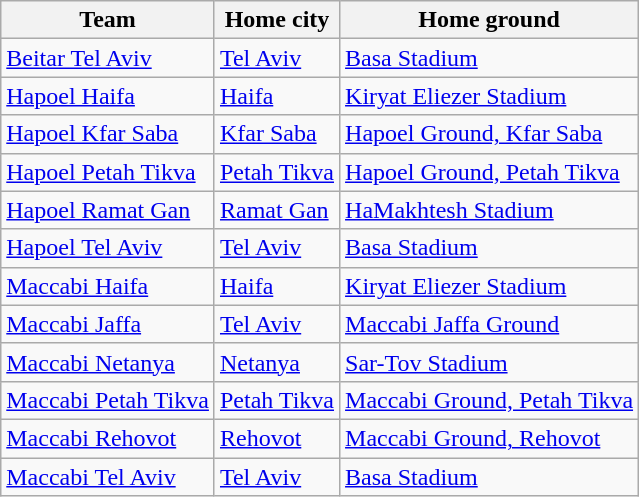<table class="wikitable sortable">
<tr>
<th>Team</th>
<th>Home city</th>
<th>Home ground</th>
</tr>
<tr>
<td><a href='#'>Beitar Tel Aviv</a></td>
<td><a href='#'>Tel Aviv</a></td>
<td><a href='#'>Basa Stadium</a></td>
</tr>
<tr>
<td><a href='#'>Hapoel Haifa</a></td>
<td><a href='#'>Haifa</a></td>
<td><a href='#'>Kiryat Eliezer Stadium</a></td>
</tr>
<tr>
<td><a href='#'>Hapoel Kfar Saba</a></td>
<td><a href='#'>Kfar Saba</a></td>
<td><a href='#'>Hapoel Ground, Kfar Saba</a></td>
</tr>
<tr>
<td><a href='#'>Hapoel Petah Tikva</a></td>
<td><a href='#'>Petah Tikva</a></td>
<td><a href='#'>Hapoel Ground, Petah Tikva</a></td>
</tr>
<tr>
<td><a href='#'>Hapoel Ramat Gan</a></td>
<td><a href='#'>Ramat Gan</a></td>
<td><a href='#'>HaMakhtesh Stadium</a></td>
</tr>
<tr>
<td><a href='#'>Hapoel Tel Aviv</a></td>
<td><a href='#'>Tel Aviv</a></td>
<td><a href='#'>Basa Stadium</a></td>
</tr>
<tr>
<td><a href='#'>Maccabi Haifa</a></td>
<td><a href='#'>Haifa</a></td>
<td><a href='#'>Kiryat Eliezer Stadium</a></td>
</tr>
<tr>
<td><a href='#'>Maccabi Jaffa</a></td>
<td><a href='#'>Tel Aviv</a></td>
<td><a href='#'>Maccabi Jaffa Ground</a></td>
</tr>
<tr>
<td><a href='#'>Maccabi Netanya</a></td>
<td><a href='#'>Netanya</a></td>
<td><a href='#'>Sar-Tov Stadium</a></td>
</tr>
<tr>
<td><a href='#'>Maccabi Petah Tikva</a></td>
<td><a href='#'>Petah Tikva</a></td>
<td><a href='#'>Maccabi Ground, Petah Tikva</a></td>
</tr>
<tr>
<td><a href='#'>Maccabi Rehovot</a></td>
<td><a href='#'>Rehovot</a></td>
<td><a href='#'>Maccabi Ground, Rehovot</a></td>
</tr>
<tr>
<td><a href='#'>Maccabi Tel Aviv</a></td>
<td><a href='#'>Tel Aviv</a></td>
<td><a href='#'>Basa Stadium</a></td>
</tr>
</table>
